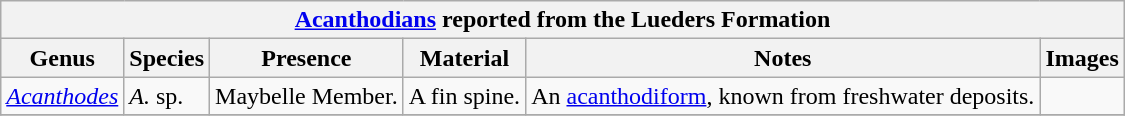<table class="wikitable" align="center">
<tr>
<th colspan="6" align="center"><strong><a href='#'>Acanthodians</a> reported from the Lueders Formation</strong></th>
</tr>
<tr>
<th>Genus</th>
<th>Species</th>
<th>Presence</th>
<th><strong>Material</strong></th>
<th>Notes</th>
<th>Images</th>
</tr>
<tr>
<td><em><a href='#'>Acanthodes</a></em></td>
<td><em>A.</em> sp.</td>
<td>Maybelle Member.</td>
<td>A fin spine.</td>
<td>An <a href='#'>acanthodiform</a>, known from freshwater deposits.</td>
<td></td>
</tr>
<tr>
</tr>
</table>
